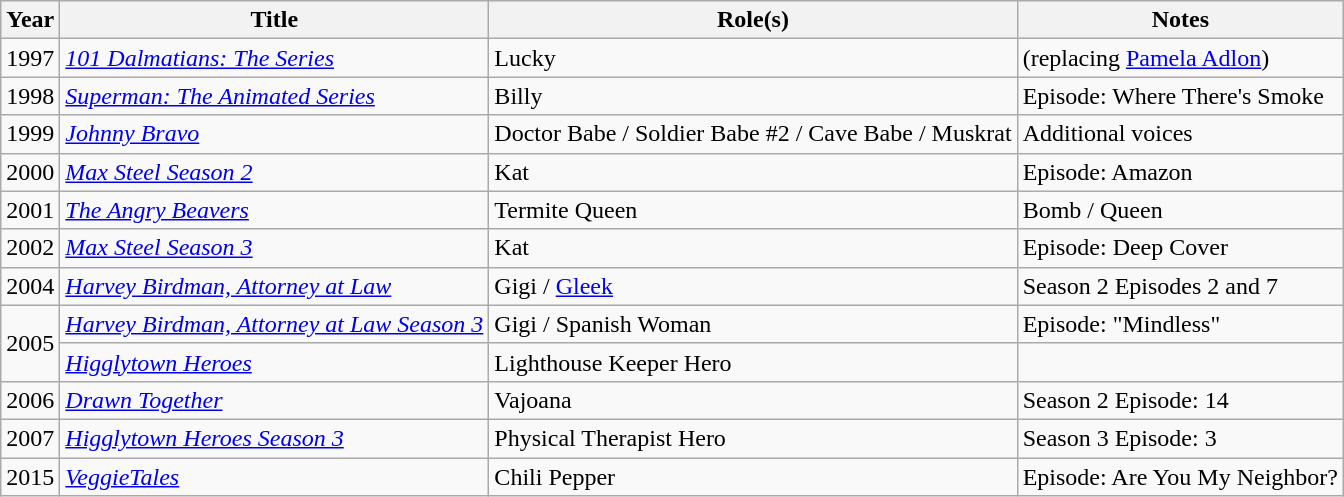<table class="wikitable sortable">
<tr>
<th>Year</th>
<th>Title</th>
<th>Role(s)</th>
<th class="unsortable">Notes</th>
</tr>
<tr>
<td>1997</td>
<td><em><a href='#'>101 Dalmatians: The Series</a></em></td>
<td>Lucky</td>
<td>(replacing <a href='#'>Pamela Adlon</a>)</td>
</tr>
<tr>
<td>1998</td>
<td><em><a href='#'>Superman: The Animated Series</a></em></td>
<td>Billy</td>
<td>Episode: Where There's Smoke</td>
</tr>
<tr>
<td>1999</td>
<td><em><a href='#'>Johnny Bravo</a></em></td>
<td>Doctor Babe / Soldier Babe #2 / Cave Babe / Muskrat</td>
<td>Additional voices</td>
</tr>
<tr>
<td>2000</td>
<td><em><a href='#'>Max Steel Season 2</a></em></td>
<td>Kat</td>
<td>Episode: Amazon</td>
</tr>
<tr>
<td>2001</td>
<td><em><a href='#'>The Angry Beavers</a></em></td>
<td>Termite Queen</td>
<td>Bomb / Queen</td>
</tr>
<tr>
<td>2002</td>
<td><em><a href='#'>Max Steel Season 3</a></em></td>
<td>Kat</td>
<td>Episode: Deep Cover</td>
</tr>
<tr>
<td>2004</td>
<td><em><a href='#'>Harvey Birdman, Attorney at Law</a></em></td>
<td>Gigi / <a href='#'>Gleek</a></td>
<td>Season 2 Episodes 2 and 7</td>
</tr>
<tr>
<td rowspan="2">2005</td>
<td><em><a href='#'>Harvey Birdman, Attorney at Law Season 3</a></em></td>
<td>Gigi / Spanish Woman</td>
<td>Episode: "Mindless"</td>
</tr>
<tr>
<td><em><a href='#'>Higglytown Heroes</a></em></td>
<td>Lighthouse Keeper Hero</td>
<td></td>
</tr>
<tr>
<td>2006</td>
<td><em><a href='#'>Drawn Together</a></em></td>
<td>Vajoana</td>
<td>Season 2 Episode: 14</td>
</tr>
<tr>
<td>2007</td>
<td><em><a href='#'>Higglytown Heroes Season 3</a></em></td>
<td>Physical Therapist Hero</td>
<td>Season 3 Episode: 3</td>
</tr>
<tr>
<td>2015</td>
<td><em><a href='#'>VeggieTales</a></em></td>
<td>Chili Pepper</td>
<td>Episode: Are You My Neighbor?</td>
</tr>
</table>
